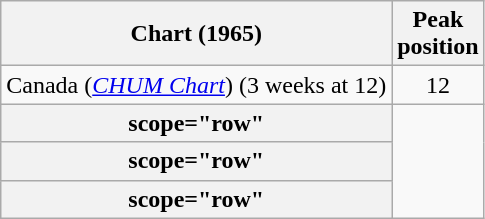<table class="wikitable sortable plainrowheaders">
<tr>
<th align="left">Chart (1965)</th>
<th style="text-align:center;">Peak<br>position</th>
</tr>
<tr>
<td>Canada (<em><a href='#'>CHUM Chart</a></em>) (3 weeks at 12)</td>
<td align="center">12</td>
</tr>
<tr>
<th>scope="row" </th>
</tr>
<tr>
<th>scope="row" </th>
</tr>
<tr>
<th>scope="row" </th>
</tr>
</table>
